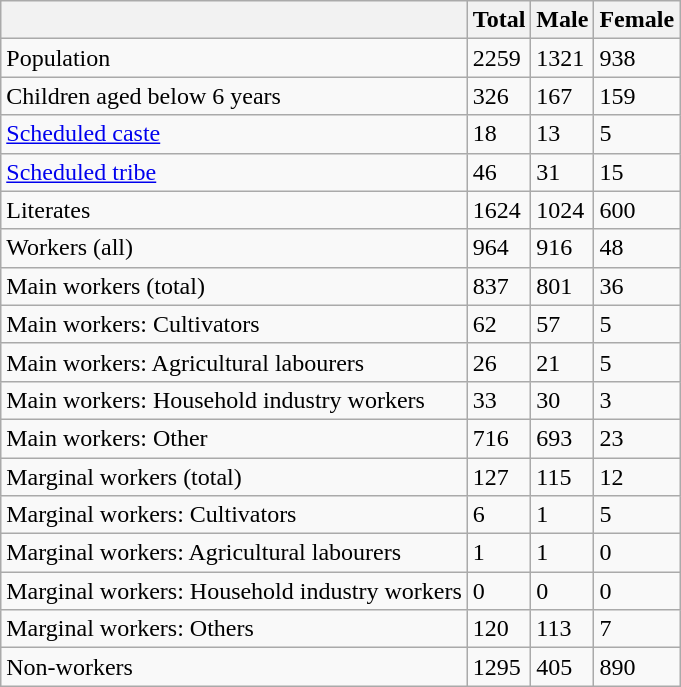<table class="wikitable sortable">
<tr>
<th></th>
<th>Total</th>
<th>Male</th>
<th>Female</th>
</tr>
<tr>
<td>Population</td>
<td>2259</td>
<td>1321</td>
<td>938</td>
</tr>
<tr>
<td>Children aged below 6 years</td>
<td>326</td>
<td>167</td>
<td>159</td>
</tr>
<tr>
<td><a href='#'>Scheduled caste</a></td>
<td>18</td>
<td>13</td>
<td>5</td>
</tr>
<tr>
<td><a href='#'>Scheduled tribe</a></td>
<td>46</td>
<td>31</td>
<td>15</td>
</tr>
<tr>
<td>Literates</td>
<td>1624</td>
<td>1024</td>
<td>600</td>
</tr>
<tr>
<td>Workers (all)</td>
<td>964</td>
<td>916</td>
<td>48</td>
</tr>
<tr>
<td>Main workers (total)</td>
<td>837</td>
<td>801</td>
<td>36</td>
</tr>
<tr>
<td>Main workers: Cultivators</td>
<td>62</td>
<td>57</td>
<td>5</td>
</tr>
<tr>
<td>Main workers: Agricultural labourers</td>
<td>26</td>
<td>21</td>
<td>5</td>
</tr>
<tr>
<td>Main workers: Household industry workers</td>
<td>33</td>
<td>30</td>
<td>3</td>
</tr>
<tr>
<td>Main workers: Other</td>
<td>716</td>
<td>693</td>
<td>23</td>
</tr>
<tr>
<td>Marginal workers (total)</td>
<td>127</td>
<td>115</td>
<td>12</td>
</tr>
<tr>
<td>Marginal workers: Cultivators</td>
<td>6</td>
<td>1</td>
<td>5</td>
</tr>
<tr>
<td>Marginal workers: Agricultural labourers</td>
<td>1</td>
<td>1</td>
<td>0</td>
</tr>
<tr>
<td>Marginal workers: Household industry workers</td>
<td>0</td>
<td>0</td>
<td>0</td>
</tr>
<tr>
<td>Marginal workers: Others</td>
<td>120</td>
<td>113</td>
<td>7</td>
</tr>
<tr>
<td>Non-workers</td>
<td>1295</td>
<td>405</td>
<td>890</td>
</tr>
</table>
